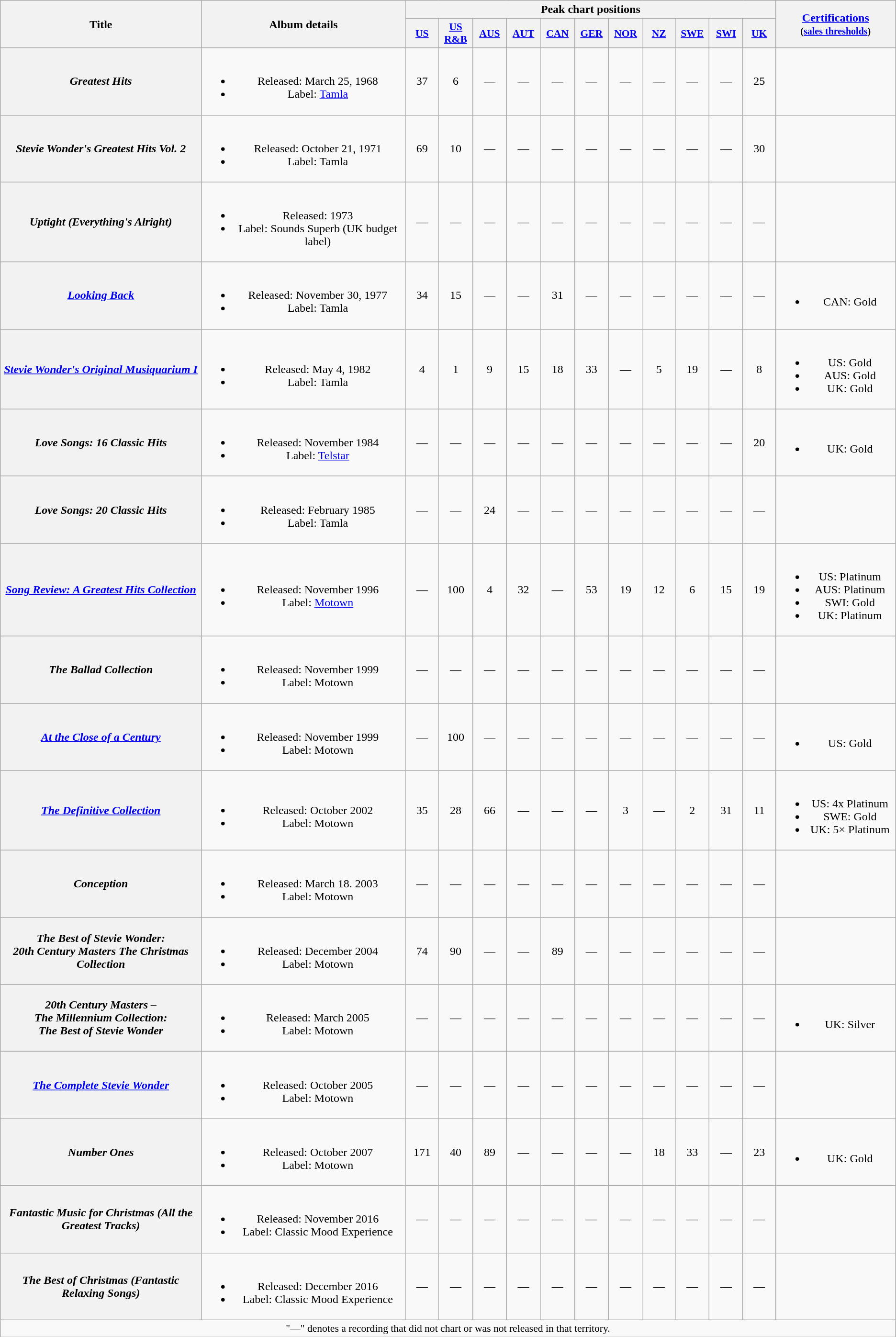<table class="wikitable plainrowheaders" style="text-align:center;">
<tr>
<th scope="col" rowspan="2" style="width:20em;">Title</th>
<th scope="col" rowspan="2" style="width:20em;">Album details</th>
<th colspan="11" scope="col">Peak chart positions</th>
<th rowspan="2" style="width:11em;"><a href='#'>Certifications</a><br><small>(<a href='#'>sales thresholds</a>)</small></th>
</tr>
<tr>
<th scope="col" style="width:3em;font-size:90%;"><a href='#'>US</a><br></th>
<th scope="col" style="width:3em;font-size:90%;"><a href='#'>US<br>R&B</a><br></th>
<th scope="col" style="width:3em;font-size:90%;"><a href='#'>AUS</a><br></th>
<th scope="col" style="width:3em;font-size:90%;"><a href='#'>AUT</a><br></th>
<th scope="col" style="width:3em;font-size:90%;"><a href='#'>CAN</a><br></th>
<th scope="col" style="width:3em;font-size:90%;"><a href='#'>GER</a><br></th>
<th scope="col" style="width:3em;font-size:90%;"><a href='#'>NOR</a><br></th>
<th scope="col" style="width:3em;font-size:90%;"><a href='#'>NZ</a></th>
<th scope="col" style="width:3em;font-size:90%;"><a href='#'>SWE</a><br></th>
<th scope="col" style="width:3em;font-size:90%;"><a href='#'>SWI</a><br></th>
<th scope="col" style="width:3em;font-size:90%;"><a href='#'>UK</a><br></th>
</tr>
<tr>
<th scope="row"><em>Greatest Hits</em></th>
<td><br><ul><li>Released: March 25, 1968</li><li>Label: <a href='#'>Tamla</a></li></ul></td>
<td>37</td>
<td>6</td>
<td>—</td>
<td>—</td>
<td>—</td>
<td>—</td>
<td>—</td>
<td>—</td>
<td>—</td>
<td>—</td>
<td>25</td>
<td></td>
</tr>
<tr>
<th scope="row"><em>Stevie Wonder's Greatest Hits Vol. 2</em></th>
<td><br><ul><li>Released: October 21, 1971</li><li>Label: Tamla</li></ul></td>
<td>69</td>
<td>10</td>
<td>—</td>
<td>—</td>
<td>—</td>
<td>—</td>
<td>—</td>
<td>—</td>
<td>—</td>
<td>—</td>
<td>30</td>
<td></td>
</tr>
<tr>
<th scope="row"><em>Uptight (Everything's Alright)</em></th>
<td><br><ul><li>Released: 1973</li><li>Label: Sounds Superb (UK budget label)</li></ul></td>
<td>—</td>
<td>—</td>
<td>—</td>
<td>—</td>
<td>—</td>
<td>—</td>
<td>—</td>
<td>—</td>
<td>—</td>
<td>—</td>
<td>—</td>
<td></td>
</tr>
<tr>
<th scope="row"><em><a href='#'>Looking Back</a></em></th>
<td><br><ul><li>Released: November 30, 1977</li><li>Label: Tamla</li></ul></td>
<td>34</td>
<td>15</td>
<td>—</td>
<td>—</td>
<td>31</td>
<td>—</td>
<td>—</td>
<td>—</td>
<td>—</td>
<td>—</td>
<td>—</td>
<td><br><ul><li>CAN: Gold</li></ul></td>
</tr>
<tr>
<th scope="row"><em><a href='#'>Stevie Wonder's Original Musiquarium I</a></em></th>
<td><br><ul><li>Released: May 4, 1982</li><li>Label: Tamla</li></ul></td>
<td>4</td>
<td>1</td>
<td>9</td>
<td>15</td>
<td>18</td>
<td>33</td>
<td>—</td>
<td>5</td>
<td>19</td>
<td>—</td>
<td>8</td>
<td><br><ul><li>US: Gold</li><li>AUS: Gold</li><li>UK: Gold</li></ul></td>
</tr>
<tr>
<th scope="row"><em>Love Songs: 16 Classic Hits</em></th>
<td><br><ul><li>Released: November 1984</li><li>Label: <a href='#'>Telstar</a></li></ul></td>
<td>—</td>
<td>—</td>
<td>—</td>
<td>—</td>
<td>—</td>
<td>—</td>
<td>—</td>
<td>—</td>
<td>—</td>
<td>—</td>
<td>20</td>
<td><br><ul><li>UK: Gold</li></ul></td>
</tr>
<tr>
<th scope="row"><em>Love Songs: 20 Classic Hits</em></th>
<td><br><ul><li>Released: February 1985</li><li>Label: Tamla</li></ul></td>
<td>—</td>
<td>—</td>
<td>24</td>
<td>—</td>
<td>—</td>
<td>—</td>
<td>—</td>
<td>—</td>
<td>—</td>
<td>—</td>
<td>—</td>
<td></td>
</tr>
<tr>
<th scope="row"><em><a href='#'>Song Review: A Greatest Hits Collection</a></em></th>
<td><br><ul><li>Released: November 1996</li><li>Label: <a href='#'>Motown</a></li></ul></td>
<td>—</td>
<td>100</td>
<td>4</td>
<td>32</td>
<td>—</td>
<td>53</td>
<td>19</td>
<td>12</td>
<td>6</td>
<td>15</td>
<td>19</td>
<td><br><ul><li>US: Platinum</li><li>AUS: Platinum</li><li>SWI: Gold</li><li>UK: Platinum</li></ul></td>
</tr>
<tr>
<th scope="row"><em>The Ballad Collection</em></th>
<td><br><ul><li>Released: November 1999</li><li>Label: Motown</li></ul></td>
<td>—</td>
<td>—</td>
<td>—</td>
<td>—</td>
<td>—</td>
<td>—</td>
<td>—</td>
<td>—</td>
<td>—</td>
<td>—</td>
<td>—</td>
<td></td>
</tr>
<tr>
<th scope="row"><em><a href='#'>At the Close of a Century</a></em></th>
<td><br><ul><li>Released: November 1999</li><li>Label: Motown</li></ul></td>
<td>—</td>
<td>100</td>
<td>—</td>
<td>—</td>
<td>—</td>
<td>—</td>
<td>—</td>
<td>—</td>
<td>—</td>
<td>—</td>
<td>—</td>
<td><br><ul><li>US: Gold</li></ul></td>
</tr>
<tr>
<th scope="row"><em><a href='#'>The Definitive Collection</a></em></th>
<td><br><ul><li>Released: October 2002</li><li>Label: Motown</li></ul></td>
<td>35</td>
<td>28</td>
<td>66</td>
<td>—</td>
<td>—</td>
<td>—</td>
<td>3</td>
<td>—</td>
<td>2</td>
<td>31</td>
<td>11</td>
<td><br><ul><li>US: 4x Platinum</li><li>SWE: Gold</li><li>UK: 5× Platinum</li></ul></td>
</tr>
<tr>
<th scope="row"><em>Conception</em></th>
<td><br><ul><li>Released: March 18. 2003</li><li>Label: Motown</li></ul></td>
<td>—</td>
<td>—</td>
<td>—</td>
<td>—</td>
<td>—</td>
<td>—</td>
<td>—</td>
<td>—</td>
<td>—</td>
<td>—</td>
<td>—</td>
<td></td>
</tr>
<tr>
<th scope="row"><em>The Best of Stevie Wonder:<br>20th Century Masters The Christmas Collection</em></th>
<td><br><ul><li>Released: December 2004</li><li>Label: Motown</li></ul></td>
<td>74</td>
<td>90</td>
<td>—</td>
<td>—</td>
<td>89</td>
<td>—</td>
<td>—</td>
<td>—</td>
<td>—</td>
<td>—</td>
<td>—</td>
<td></td>
</tr>
<tr>
<th scope="row"><em>20th Century Masters –<br>The Millennium Collection:<br>The Best of Stevie Wonder</em></th>
<td><br><ul><li>Released: March 2005</li><li>Label: Motown</li></ul></td>
<td>—</td>
<td>—</td>
<td>—</td>
<td>—</td>
<td>—</td>
<td>—</td>
<td>—</td>
<td>—</td>
<td>—</td>
<td>—</td>
<td>—</td>
<td><br><ul><li>UK: Silver</li></ul></td>
</tr>
<tr>
<th scope="row"><em><a href='#'>The Complete Stevie Wonder</a></em></th>
<td><br><ul><li>Released: October 2005</li><li>Label: Motown</li></ul></td>
<td>—</td>
<td>—</td>
<td>—</td>
<td>—</td>
<td>—</td>
<td>—</td>
<td>—</td>
<td>—</td>
<td>—</td>
<td>—</td>
<td>—</td>
<td></td>
</tr>
<tr>
<th scope="row"><em>Number Ones</em></th>
<td><br><ul><li>Released: October 2007</li><li>Label: Motown</li></ul></td>
<td>171</td>
<td>40</td>
<td>89</td>
<td>—</td>
<td>—</td>
<td>—</td>
<td>—</td>
<td>18</td>
<td>33</td>
<td>—</td>
<td>23</td>
<td><br><ul><li>UK: Gold</li></ul></td>
</tr>
<tr>
<th scope= "row"><em>Fantastic Music for Christmas (All the Greatest Tracks)</em></th>
<td><br><ul><li>Released: November 2016</li><li>Label: Classic Mood Experience</li></ul></td>
<td>—</td>
<td>—</td>
<td>—</td>
<td>—</td>
<td>—</td>
<td>—</td>
<td>—</td>
<td>—</td>
<td>—</td>
<td>—</td>
<td>—</td>
<td></td>
</tr>
<tr>
<th scope= "row"><em>The Best of Christmas (Fantastic Relaxing Songs)</em></th>
<td><br><ul><li>Released: December 2016</li><li>Label: Classic Mood Experience</li></ul></td>
<td>—</td>
<td>—</td>
<td>—</td>
<td>—</td>
<td>—</td>
<td>—</td>
<td>—</td>
<td>—</td>
<td>—</td>
<td>—</td>
<td>—</td>
<td></td>
</tr>
<tr>
<td colspan="16" style="font-size:90%">"—" denotes a recording that did not chart or was not released in that territory.</td>
</tr>
</table>
